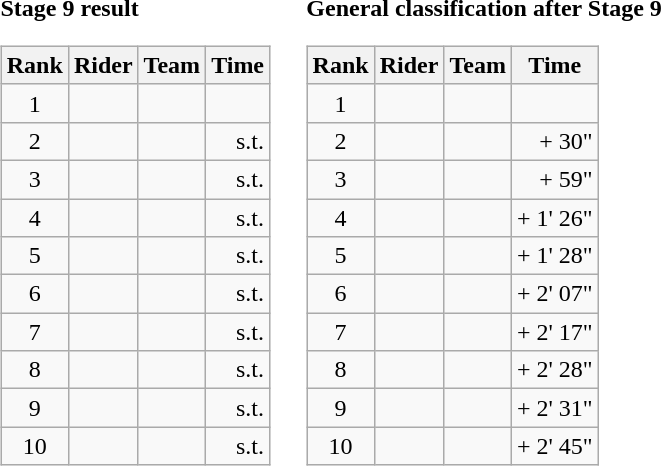<table>
<tr>
<td><strong>Stage 9 result</strong><br><table class="wikitable">
<tr>
<th scope="col">Rank</th>
<th scope="col">Rider</th>
<th scope="col">Team</th>
<th scope="col">Time</th>
</tr>
<tr>
<td style="text-align:center;">1</td>
<td></td>
<td></td>
<td style="text-align:right;"></td>
</tr>
<tr>
<td style="text-align:center;">2</td>
<td></td>
<td></td>
<td style="text-align:right;">s.t.</td>
</tr>
<tr>
<td style="text-align:center;">3</td>
<td></td>
<td></td>
<td style="text-align:right;">s.t.</td>
</tr>
<tr>
<td style="text-align:center;">4</td>
<td></td>
<td></td>
<td style="text-align:right;">s.t.</td>
</tr>
<tr>
<td style="text-align:center;">5</td>
<td></td>
<td></td>
<td style="text-align:right;">s.t.</td>
</tr>
<tr>
<td style="text-align:center;">6</td>
<td></td>
<td></td>
<td style="text-align:right;">s.t.</td>
</tr>
<tr>
<td style="text-align:center;">7</td>
<td></td>
<td></td>
<td style="text-align:right;">s.t.</td>
</tr>
<tr>
<td style="text-align:center;">8</td>
<td></td>
<td></td>
<td style="text-align:right;">s.t.</td>
</tr>
<tr>
<td style="text-align:center;">9</td>
<td></td>
<td></td>
<td style="text-align:right;">s.t.</td>
</tr>
<tr>
<td style="text-align:center;">10</td>
<td></td>
<td></td>
<td style="text-align:right;">s.t.</td>
</tr>
</table>
</td>
<td></td>
<td><strong>General classification after Stage 9</strong><br><table class="wikitable">
<tr>
<th scope="col">Rank</th>
<th scope="col">Rider</th>
<th scope="col">Team</th>
<th scope="col">Time</th>
</tr>
<tr>
<td style="text-align:center;">1</td>
<td></td>
<td></td>
<td style="text-align:right;"></td>
</tr>
<tr>
<td style="text-align:center;">2</td>
<td></td>
<td></td>
<td style="text-align:right;">+ 30"</td>
</tr>
<tr>
<td style="text-align:center;">3</td>
<td></td>
<td></td>
<td style="text-align:right;">+ 59"</td>
</tr>
<tr>
<td style="text-align:center;">4</td>
<td></td>
<td></td>
<td style="text-align:right;">+ 1' 26"</td>
</tr>
<tr>
<td style="text-align:center;">5</td>
<td></td>
<td></td>
<td style="text-align:right;">+ 1' 28"</td>
</tr>
<tr>
<td style="text-align:center;">6</td>
<td></td>
<td></td>
<td style="text-align:right;">+ 2' 07"</td>
</tr>
<tr>
<td style="text-align:center;">7</td>
<td></td>
<td></td>
<td style="text-align:right;">+ 2' 17"</td>
</tr>
<tr>
<td style="text-align:center;">8</td>
<td></td>
<td></td>
<td style="text-align:right;">+ 2' 28"</td>
</tr>
<tr>
<td style="text-align:center;">9</td>
<td></td>
<td></td>
<td style="text-align:right;">+ 2' 31"</td>
</tr>
<tr>
<td style="text-align:center;">10</td>
<td></td>
<td></td>
<td style="text-align:right;">+ 2' 45"</td>
</tr>
</table>
</td>
</tr>
</table>
